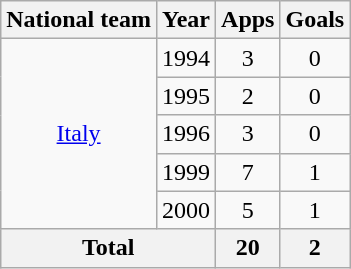<table class="wikitable" style="text-align:center">
<tr>
<th>National team</th>
<th>Year</th>
<th>Apps</th>
<th>Goals</th>
</tr>
<tr>
<td rowspan=5><a href='#'>Italy</a></td>
<td>1994</td>
<td>3</td>
<td>0</td>
</tr>
<tr>
<td>1995</td>
<td>2</td>
<td>0</td>
</tr>
<tr>
<td>1996</td>
<td>3</td>
<td>0</td>
</tr>
<tr>
<td>1999</td>
<td>7</td>
<td>1</td>
</tr>
<tr>
<td>2000</td>
<td>5</td>
<td>1</td>
</tr>
<tr>
<th colspan=2>Total</th>
<th>20</th>
<th>2</th>
</tr>
</table>
